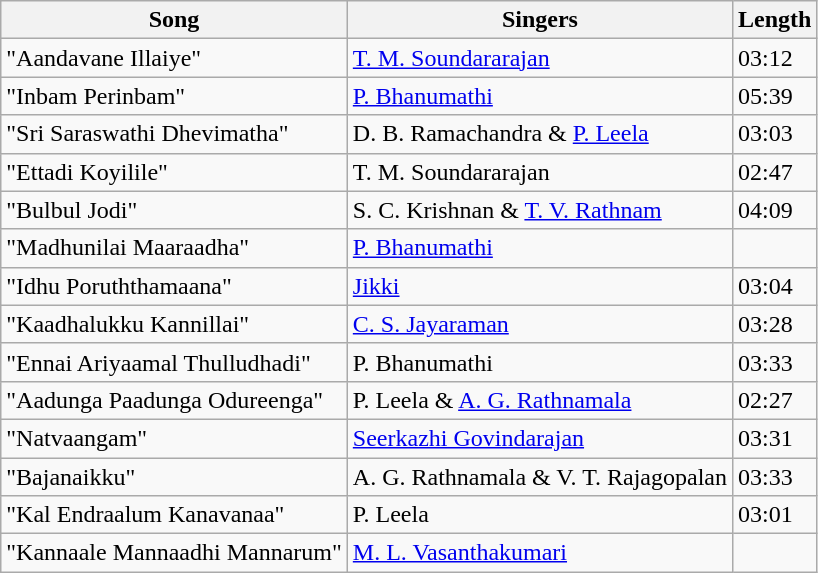<table class="wikitable">
<tr>
<th>Song</th>
<th>Singers</th>
<th>Length</th>
</tr>
<tr>
<td>"Aandavane Illaiye"</td>
<td><a href='#'>T. M. Soundararajan</a></td>
<td>03:12</td>
</tr>
<tr>
<td>"Inbam Perinbam"</td>
<td><a href='#'>P. Bhanumathi</a></td>
<td>05:39</td>
</tr>
<tr>
<td>"Sri Saraswathi Dhevimatha"</td>
<td>D. B. Ramachandra & <a href='#'>P. Leela</a></td>
<td>03:03</td>
</tr>
<tr>
<td>"Ettadi Koyilile"</td>
<td>T. M. Soundararajan</td>
<td>02:47</td>
</tr>
<tr>
<td>"Bulbul Jodi"</td>
<td>S. C. Krishnan & <a href='#'>T. V. Rathnam</a></td>
<td>04:09</td>
</tr>
<tr>
<td>"Madhunilai Maaraadha"</td>
<td><a href='#'>P. Bhanumathi</a></td>
<td></td>
</tr>
<tr>
<td>"Idhu Poruththamaana"</td>
<td><a href='#'>Jikki</a></td>
<td>03:04</td>
</tr>
<tr>
<td>"Kaadhalukku Kannillai"</td>
<td><a href='#'>C. S. Jayaraman</a></td>
<td>03:28</td>
</tr>
<tr>
<td>"Ennai Ariyaamal Thulludhadi"</td>
<td>P. Bhanumathi</td>
<td>03:33</td>
</tr>
<tr>
<td>"Aadunga Paadunga Odureenga"</td>
<td>P. Leela & <a href='#'>A. G. Rathnamala</a></td>
<td>02:27</td>
</tr>
<tr>
<td>"Natvaangam"</td>
<td><a href='#'>Seerkazhi Govindarajan</a></td>
<td>03:31</td>
</tr>
<tr>
<td>"Bajanaikku"</td>
<td>A. G. Rathnamala & V. T. Rajagopalan</td>
<td>03:33</td>
</tr>
<tr>
<td>"Kal Endraalum Kanavanaa"</td>
<td>P. Leela</td>
<td>03:01</td>
</tr>
<tr>
<td>"Kannaale Mannaadhi Mannarum"</td>
<td><a href='#'>M. L. Vasanthakumari</a></td>
<td></td>
</tr>
</table>
